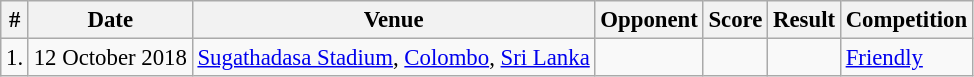<table class="wikitable" style="font-size: 95%;">
<tr>
<th>#</th>
<th>Date</th>
<th>Venue</th>
<th>Opponent</th>
<th>Score</th>
<th>Result</th>
<th>Competition</th>
</tr>
<tr>
<td>1.</td>
<td>12 October 2018</td>
<td><a href='#'>Sugathadasa Stadium</a>, <a href='#'>Colombo</a>, <a href='#'>Sri Lanka</a></td>
<td></td>
<td></td>
<td></td>
<td><a href='#'>Friendly</a></td>
</tr>
</table>
